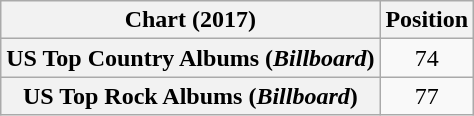<table class="wikitable sortable plainrowheaders" style="text-align:center">
<tr>
<th scope="col">Chart (2017)</th>
<th scope="col">Position</th>
</tr>
<tr>
<th scope="row">US Top Country Albums (<em>Billboard</em>)</th>
<td>74</td>
</tr>
<tr>
<th scope="row">US Top Rock Albums (<em>Billboard</em>)</th>
<td>77</td>
</tr>
</table>
